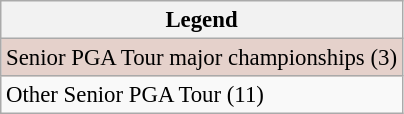<table class="wikitable" style="font-size:95%;">
<tr>
<th>Legend</th>
</tr>
<tr style="background:#e5d1cb;">
<td>Senior PGA Tour major championships (3)</td>
</tr>
<tr>
<td>Other Senior PGA Tour (11)</td>
</tr>
</table>
